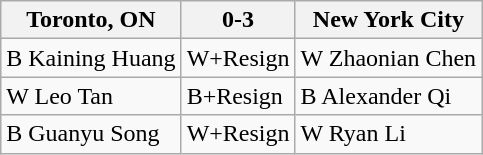<table class="wikitable">
<tr>
<th>Toronto, ON</th>
<th>0-3</th>
<th>New York City</th>
</tr>
<tr>
<td>B Kaining Huang</td>
<td>W+Resign</td>
<td>W Zhaonian Chen</td>
</tr>
<tr>
<td>W Leo Tan</td>
<td>B+Resign</td>
<td>B Alexander Qi</td>
</tr>
<tr>
<td>B Guanyu Song</td>
<td>W+Resign</td>
<td>W Ryan Li</td>
</tr>
</table>
